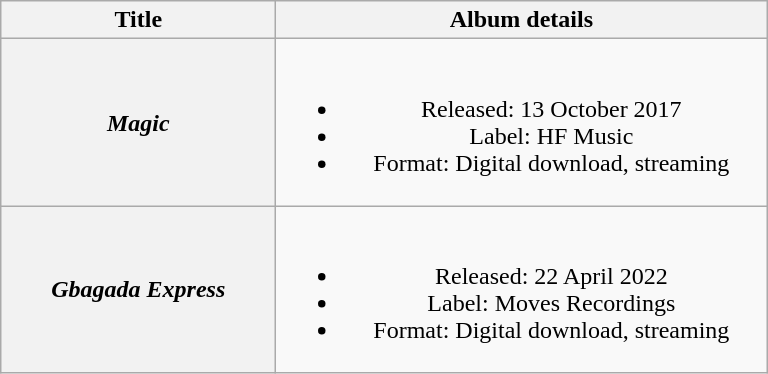<table class="wikitable plainrowheaders" style="text-align:center;">
<tr>
<th scope="col" style="width:11em;">Title</th>
<th scope="col" style="width:20em;">Album details</th>
</tr>
<tr>
<th scope="row"><em>Magic</em></th>
<td><br><ul><li>Released: 13 October 2017</li><li>Label: HF Music</li><li>Format: Digital download, streaming</li></ul></td>
</tr>
<tr>
<th scope="row"><em>Gbagada Express</em></th>
<td><br><ul><li>Released: 22 April 2022</li><li>Label: Moves Recordings</li><li>Format: Digital download, streaming</li></ul></td>
</tr>
</table>
